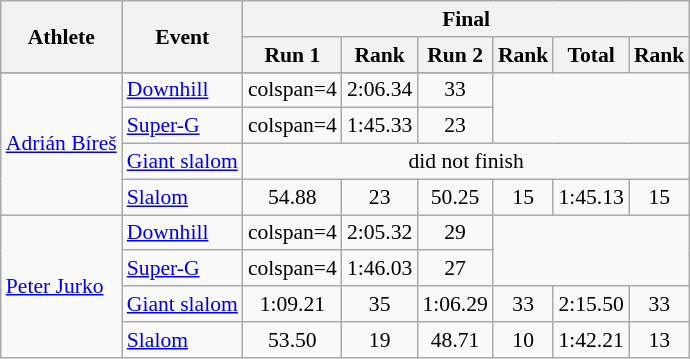<table class="wikitable" style="font-size:90%">
<tr>
<th rowspan="2">Athlete</th>
<th rowspan="2">Event</th>
<th colspan="6">Final</th>
</tr>
<tr>
<th>Run 1</th>
<th>Rank</th>
<th>Run 2</th>
<th>Rank</th>
<th>Total</th>
<th>Rank</th>
</tr>
<tr>
</tr>
<tr align="center">
<td align="left" rowspan=4><a href='#'>Adrián Bíreš</a></td>
<td align="left"><a href='#'>Downhill</a></td>
<td>colspan=4 </td>
<td>2:06.34</td>
<td>33</td>
</tr>
<tr align="center">
<td align="left"><a href='#'>Super-G</a></td>
<td>colspan=4 </td>
<td>1:45.33</td>
<td>23</td>
</tr>
<tr align="center">
<td align="left"><a href='#'>Giant slalom</a></td>
<td colspan=6>did not finish</td>
</tr>
<tr align="center">
<td align="left"><a href='#'>Slalom</a></td>
<td>54.88</td>
<td>23</td>
<td>50.25</td>
<td>15</td>
<td>1:45.13</td>
<td>15</td>
</tr>
<tr align="center">
<td align="left" rowspan=4><a href='#'>Peter Jurko</a></td>
<td align="left"><a href='#'>Downhill</a></td>
<td>colspan=4 </td>
<td>2:05.32</td>
<td>29</td>
</tr>
<tr align="center">
<td align="left"><a href='#'>Super-G</a></td>
<td>colspan=4 </td>
<td>1:46.03</td>
<td>27</td>
</tr>
<tr align="center">
<td align="left"><a href='#'>Giant slalom</a></td>
<td>1:09.21</td>
<td>35</td>
<td>1:06.29</td>
<td>33</td>
<td>2:15.50</td>
<td>33</td>
</tr>
<tr align="center">
<td align="left"><a href='#'>Slalom</a></td>
<td>53.50</td>
<td>19</td>
<td>48.71</td>
<td>10</td>
<td>1:42.21</td>
<td>13</td>
</tr>
</table>
